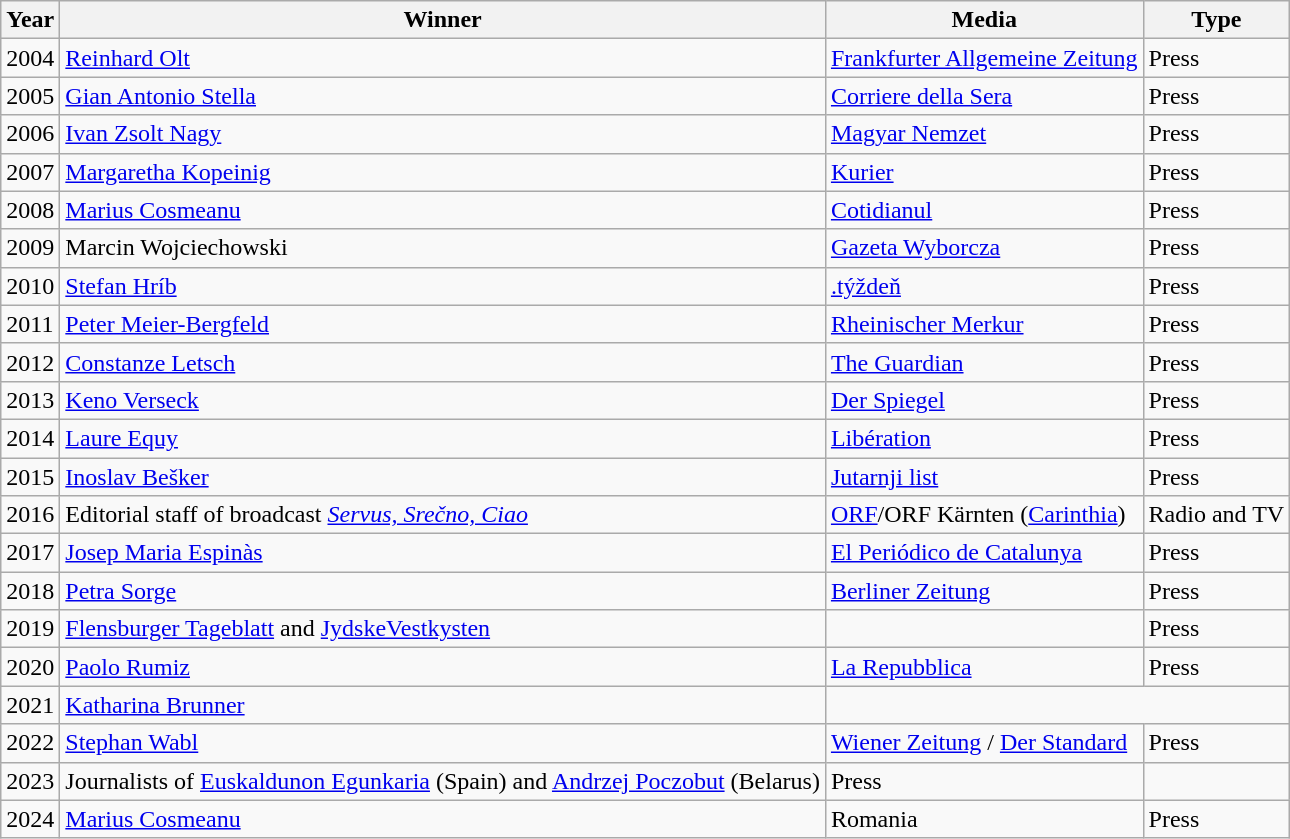<table class="wikitable sortable">
<tr>
<th>Year</th>
<th>Winner</th>
<th>Media</th>
<th>Type</th>
</tr>
<tr>
<td>2004</td>
<td><a href='#'>Reinhard Olt</a></td>
<td><a href='#'>Frankfurter Allgemeine Zeitung</a></td>
<td>Press</td>
</tr>
<tr>
<td>2005</td>
<td><a href='#'>Gian Antonio Stella</a></td>
<td><a href='#'>Corriere della Sera</a></td>
<td>Press</td>
</tr>
<tr>
<td>2006</td>
<td><a href='#'>Ivan Zsolt Nagy</a></td>
<td><a href='#'>Magyar Nemzet</a></td>
<td>Press</td>
</tr>
<tr>
<td>2007</td>
<td><a href='#'>Margaretha Kopeinig</a></td>
<td><a href='#'>Kurier</a></td>
<td>Press</td>
</tr>
<tr>
<td>2008</td>
<td><a href='#'>Marius Cosmeanu</a></td>
<td><a href='#'>Cotidianul</a></td>
<td>Press</td>
</tr>
<tr>
<td>2009</td>
<td>Marcin Wojciechowski</td>
<td><a href='#'>Gazeta Wyborcza</a></td>
<td>Press</td>
</tr>
<tr>
<td>2010</td>
<td><a href='#'>Stefan Hríb</a></td>
<td><a href='#'>.týždeň</a></td>
<td>Press</td>
</tr>
<tr>
<td>2011</td>
<td><a href='#'>Peter Meier-Bergfeld</a></td>
<td><a href='#'>Rheinischer Merkur</a></td>
<td>Press</td>
</tr>
<tr>
<td>2012</td>
<td><a href='#'>Constanze Letsch</a></td>
<td><a href='#'>The Guardian</a></td>
<td>Press</td>
</tr>
<tr>
<td>2013</td>
<td><a href='#'>Keno Verseck</a></td>
<td><a href='#'>Der Spiegel</a></td>
<td>Press</td>
</tr>
<tr>
<td>2014</td>
<td><a href='#'>Laure Equy</a></td>
<td><a href='#'>Libération</a></td>
<td>Press</td>
</tr>
<tr>
<td>2015</td>
<td><a href='#'>Inoslav Bešker</a></td>
<td><a href='#'>Jutarnji list</a></td>
<td>Press</td>
</tr>
<tr>
<td>2016</td>
<td>Editorial staff of broadcast <em><a href='#'>Servus, Srečno, Ciao</a></em></td>
<td><a href='#'>ORF</a>/ORF Kärnten (<a href='#'>Carinthia</a>)</td>
<td>Radio and TV</td>
</tr>
<tr>
<td>2017</td>
<td><a href='#'>Josep Maria Espinàs</a></td>
<td><a href='#'>El Periódico de Catalunya</a></td>
<td>Press</td>
</tr>
<tr>
<td>2018</td>
<td><a href='#'>Petra Sorge</a></td>
<td><a href='#'>Berliner Zeitung</a></td>
<td>Press</td>
</tr>
<tr>
<td>2019</td>
<td><a href='#'>Flensburger Tageblatt</a> and <a href='#'>JydskeVestkysten</a></td>
<td></td>
<td>Press</td>
</tr>
<tr>
<td>2020</td>
<td><a href='#'>Paolo Rumiz</a></td>
<td><a href='#'>La Repubblica</a></td>
<td>Press</td>
</tr>
<tr>
<td>2021</td>
<td><a href='#'>Katharina Brunner</a></td>
</tr>
<tr>
<td>2022</td>
<td><a href='#'>Stephan Wabl</a></td>
<td><a href='#'>Wiener Zeitung</a> / <a href='#'>Der Standard</a></td>
<td>Press</td>
</tr>
<tr>
<td>2023</td>
<td>Journalists of <a href='#'>Euskaldunon Egunkaria</a> (Spain) and <a href='#'>Andrzej Poczobut</a> (Belarus)</td>
<td>Press</td>
</tr>
<tr>
<td>2024</td>
<td><a href='#'>Marius Cosmeanu</a></td>
<td>Romania</td>
<td>Press</td>
</tr>
</table>
